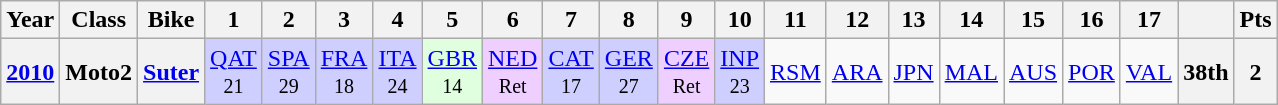<table class="wikitable" style="text-align:center">
<tr>
<th>Year</th>
<th>Class</th>
<th>Bike</th>
<th>1</th>
<th>2</th>
<th>3</th>
<th>4</th>
<th>5</th>
<th>6</th>
<th>7</th>
<th>8</th>
<th>9</th>
<th>10</th>
<th>11</th>
<th>12</th>
<th>13</th>
<th>14</th>
<th>15</th>
<th>16</th>
<th>17</th>
<th></th>
<th>Pts</th>
</tr>
<tr>
<th><a href='#'>2010</a></th>
<th>Moto2</th>
<th><a href='#'>Suter</a></th>
<td style="background:#CFCFFF;"><a href='#'>QAT</a><br><small>21</small></td>
<td style="background:#CFCFFF;"><a href='#'>SPA</a><br><small>29</small></td>
<td style="background:#CFCFFF;"><a href='#'>FRA</a><br><small>18</small></td>
<td style="background:#CFCFFF;"><a href='#'>ITA</a><br><small>24</small></td>
<td style="background:#DFFFDF;"><a href='#'>GBR</a><br><small>14</small></td>
<td style="background:#EFCFFF;"><a href='#'>NED</a><br><small>Ret</small></td>
<td style="background:#CFCFFF;"><a href='#'>CAT</a><br><small>17</small></td>
<td style="background:#CFCFFF;"><a href='#'>GER</a><br><small>27</small></td>
<td style="background:#EFCFFF;"><a href='#'>CZE</a><br><small>Ret</small></td>
<td style="background:#CFCFFF;"><a href='#'>INP</a><br><small>23</small></td>
<td><a href='#'>RSM</a></td>
<td><a href='#'>ARA</a></td>
<td><a href='#'>JPN</a></td>
<td><a href='#'>MAL</a></td>
<td><a href='#'>AUS</a></td>
<td><a href='#'>POR</a></td>
<td><a href='#'>VAL</a></td>
<th>38th</th>
<th>2</th>
</tr>
</table>
